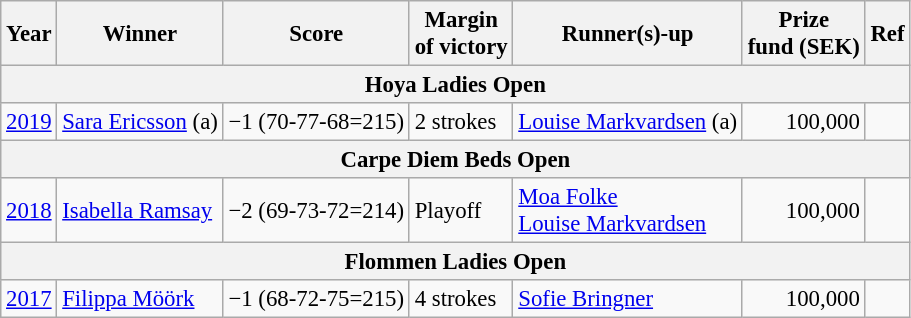<table class=wikitable style="font-size:95%">
<tr>
<th>Year</th>
<th>Winner</th>
<th>Score</th>
<th>Margin<br>of victory</th>
<th>Runner(s)-up</th>
<th>Prize<br>fund (SEK)</th>
<th>Ref</th>
</tr>
<tr>
<th colspan=10>Hoya Ladies Open</th>
</tr>
<tr>
<td><a href='#'>2019</a></td>
<td> <a href='#'>Sara Ericsson</a> (a)</td>
<td>−1 (70-77-68=215)</td>
<td>2 strokes</td>
<td> <a href='#'>Louise Markvardsen</a> (a)</td>
<td align=right>100,000</td>
<td></td>
</tr>
<tr>
<th colspan=10>Carpe Diem Beds Open</th>
</tr>
<tr>
<td><a href='#'>2018</a></td>
<td> <a href='#'>Isabella Ramsay</a></td>
<td>−2 (69-73-72=214)</td>
<td>Playoff</td>
<td> <a href='#'>Moa Folke</a><br> <a href='#'>Louise Markvardsen</a></td>
<td align=right>100,000</td>
<td></td>
</tr>
<tr>
<th colspan=10>Flommen Ladies Open</th>
</tr>
<tr>
<td><a href='#'>2017</a></td>
<td> <a href='#'>Filippa Möörk</a></td>
<td>−1 (68-72-75=215)</td>
<td>4 strokes</td>
<td> <a href='#'>Sofie Bringner</a></td>
<td align=right>100,000</td>
<td></td>
</tr>
</table>
